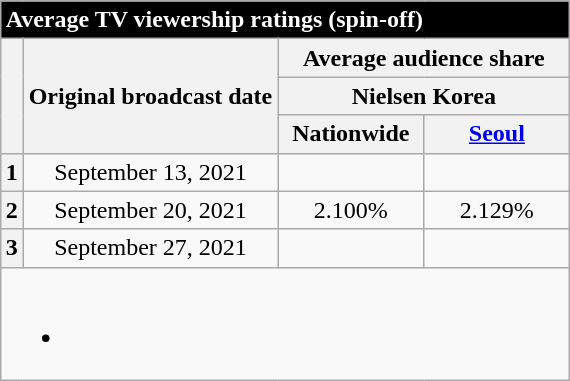<table role="presentation" class="wikitable mw-collapsible mw-collapsed innercollapse" style="text-align:center; max-width:600px; margin-left: auto; margin-right: auto; border: none">
<tr>
<th colspan="6" style="background:#000; color:white; text-align:left">Average TV viewership ratings (spin-off)</th>
</tr>
<tr>
<th rowspan="3"></th>
<th rowspan="3">Original broadcast date</th>
<th colspan="2">Average audience share</th>
</tr>
<tr>
<th colspan="2">Nielsen Korea</th>
</tr>
<tr>
<th width="90">Nationwide</th>
<th width="90"><a href='#'>Seoul</a></th>
</tr>
<tr>
<th>1</th>
<td>September 13, 2021</td>
<td></td>
<td></td>
</tr>
<tr>
<th>2</th>
<td>September 20, 2021</td>
<td>2.100%</td>
<td>2.129%</td>
</tr>
<tr>
<th>3</th>
<td>September 27, 2021</td>
<td></td>
<td></td>
</tr>
<tr>
<td colspan="5"><br><ul><li></li></ul></td>
</tr>
</table>
